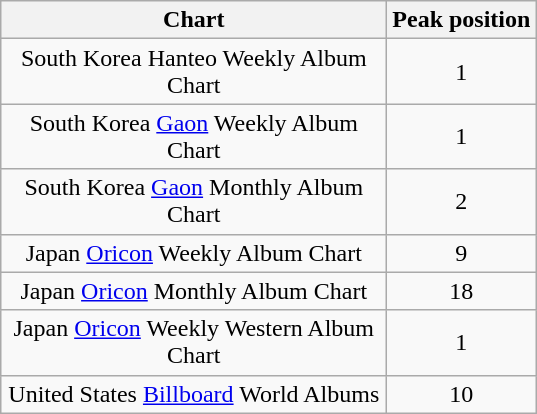<table class="wikitable sortable" style="text-align:center;">
<tr>
<th width="250px">Chart</th>
<th>Peak position</th>
</tr>
<tr>
<td>South Korea Hanteo Weekly Album Chart</td>
<td>1</td>
</tr>
<tr>
<td>South Korea <a href='#'>Gaon</a> Weekly Album Chart</td>
<td>1</td>
</tr>
<tr>
<td>South Korea <a href='#'>Gaon</a> Monthly Album Chart</td>
<td>2</td>
</tr>
<tr>
<td>Japan <a href='#'>Oricon</a> Weekly Album Chart</td>
<td align="center">9</td>
</tr>
<tr>
<td>Japan <a href='#'>Oricon</a> Monthly Album Chart</td>
<td align="center">18</td>
</tr>
<tr>
<td>Japan <a href='#'>Oricon</a> Weekly Western Album Chart</td>
<td align="center">1</td>
</tr>
<tr>
<td>United States <a href='#'>Billboard</a> World Albums</td>
<td align="center">10</td>
</tr>
</table>
